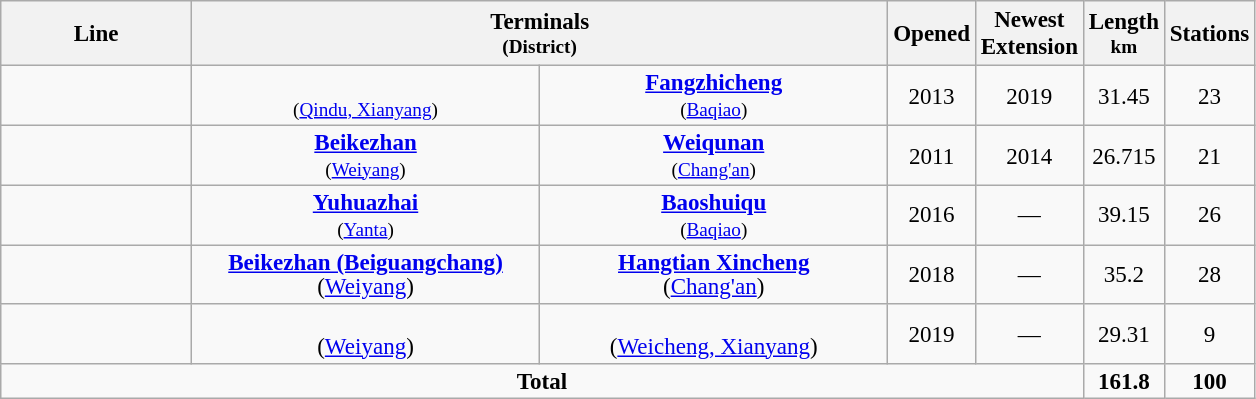<table class="wikitable sortable" style="cell-padding:1.5; font-size:96%; text-align:center;">
<tr>
<th data-sort-type="text"style="width:120px;">Line</th>
<th class="unsortable" colspan="2" style="width:450px; line-height:1.05">Terminals<br><small>(District)</small></th>
<th>Opened</th>
<th>Newest<br>Extension</th>
<th style="line-height:1.05">Length<br><small>km</small></th>
<th style="line-height:1.05">Stations</th>
</tr>
<tr>
<td style="text-align:center; line-height:1.05"></td>
<td style="text-align:center; width:225px; line-height:1.05"><strong></strong><small><br>(<a href='#'>Qindu, Xianyang</a>)</small></td>
<td style="text-align:center; width:225px; line-height:1.05"><strong><a href='#'>Fangzhicheng</a></strong><small><br>(<a href='#'>Baqiao</a>)</small></td>
<td style="text-align:center; line-height:1.05">2013</td>
<td style="text-align:center; line-height:1.05">2019</td>
<td style="text-align:center; line-height:1.05">31.45</td>
<td style="text-align:center; line-height:1.05">23</td>
</tr>
<tr>
<td style="text-align:center; line-height:1.05"></td>
<td style="text-align:center; width:225px; line-height:1.05"><strong><a href='#'>Beikezhan</a></strong><small><br>(<a href='#'>Weiyang</a>)</small></td>
<td style="text-align:center; width:225px; line-height:1.05"><strong><a href='#'>Weiqunan</a></strong><small><br>(<a href='#'>Chang'an</a>)</small></td>
<td style="text-align:center; line-height:1.05">2011</td>
<td style="text-align:center; line-height:1.05">2014</td>
<td style="text-align:center; line-height:1.05">26.715</td>
<td style="text-align:center; line-height:1.05">21</td>
</tr>
<tr>
<td style="text-align:center; line-height:1.05"></td>
<td style="text-align:center; width:225px; line-height:1.05"><strong><a href='#'>Yuhuazhai</a></strong><small><br>(<a href='#'>Yanta</a>)</small></td>
<td style="text-align:center; width:225px; line-height:1.05"><strong><a href='#'>Baoshuiqu</a></strong><small><br>(<a href='#'>Baqiao</a>)</small></td>
<td style="text-align:center; line-height:1.05">2016</td>
<td style="text-align:center; line-height:1.05">—</td>
<td style="text-align:center; line-height:1.05">39.15</td>
<td style="text-align:center; line-height:1.05">26</td>
</tr>
<tr>
<td style="text-align:center; line-height:1.05"></td>
<td style="text-align:center; width:225px; line-height:1.05"><strong><a href='#'>Beikezhan (Beiguangchang)</a></strong><br>(<a href='#'>Weiyang</a>)</td>
<td style="text-align:center; width:225px; line-height:1.05"><strong><a href='#'>Hangtian Xincheng</a></strong><br>(<a href='#'>Chang'an</a>)</td>
<td style="text-align:center; line-height:1.05">2018</td>
<td style="text-align:center; line-height:1.05">—</td>
<td style="text-align:center; line-height:1.05">35.2</td>
<td style="text-align:center; line-height:1.05">28</td>
</tr>
<tr>
<td style="text-align:center; line-height:1.05"></td>
<td style="text-align:center; width:225px; line-height:1.05"><strong></strong><br>(<a href='#'>Weiyang</a>)</td>
<td style="text-align:center; width:225px; line-height:1.05"><strong></strong><br>(<a href='#'>Weicheng, Xianyang</a>)</td>
<td style="text-align:center; line-height:1.05">2019</td>
<td style="text-align:center; line-height:1.05">—</td>
<td style="text-align:center; line-height:1.05">29.31</td>
<td style="text-align:center; line-height:1.05">9</td>
</tr>
<tr class="sortbottom">
<td style="text-align:center; line-height:1.05" colspan="5"><strong>Total</strong></td>
<td style="text-align:center; line-height:1.05"><strong>161.8</strong></td>
<td style="text-align:center; line-height:1.05"><strong>100</strong></td>
</tr>
</table>
